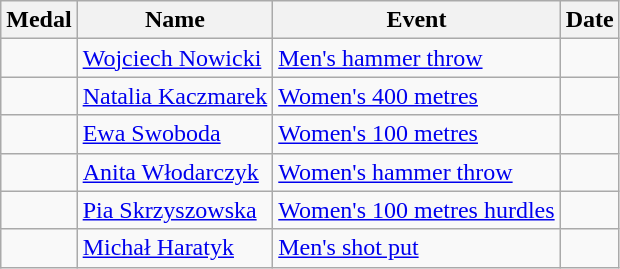<table class="wikitable sortable" style="font-size:100%">
<tr>
<th>Medal</th>
<th>Name</th>
<th>Event</th>
<th>Date</th>
</tr>
<tr>
<td></td>
<td><a href='#'>Wojciech Nowicki</a></td>
<td><a href='#'>Men's hammer throw</a></td>
<td></td>
</tr>
<tr>
<td></td>
<td><a href='#'>Natalia Kaczmarek</a></td>
<td><a href='#'>Women's 400 metres</a></td>
<td></td>
</tr>
<tr>
<td></td>
<td><a href='#'>Ewa Swoboda</a></td>
<td><a href='#'>Women's 100 metres</a></td>
<td></td>
</tr>
<tr>
<td></td>
<td><a href='#'>Anita Włodarczyk</a></td>
<td><a href='#'>Women's hammer throw</a></td>
<td></td>
</tr>
<tr>
<td></td>
<td><a href='#'>Pia Skrzyszowska</a></td>
<td><a href='#'>Women's 100 metres hurdles</a></td>
<td></td>
</tr>
<tr>
<td></td>
<td><a href='#'>Michał Haratyk</a></td>
<td><a href='#'>Men's shot put</a></td>
<td></td>
</tr>
</table>
